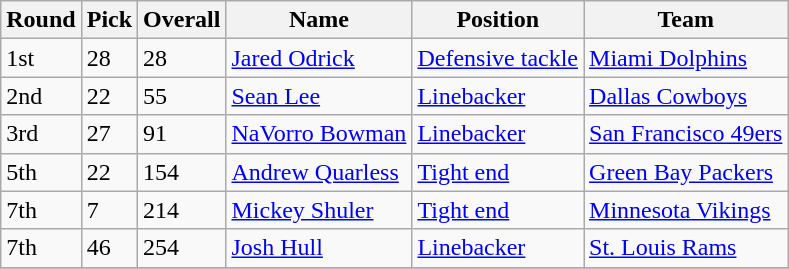<table class="wikitable">
<tr>
<th>Round</th>
<th>Pick</th>
<th>Overall</th>
<th>Name</th>
<th>Position</th>
<th>Team</th>
</tr>
<tr>
<td>1st</td>
<td>28</td>
<td>28</td>
<td><a href='#'>Jared Odrick</a></td>
<td><a href='#'>Defensive tackle</a></td>
<td><a href='#'>Miami Dolphins</a></td>
</tr>
<tr>
<td>2nd</td>
<td>22</td>
<td>55</td>
<td><a href='#'>Sean Lee</a></td>
<td><a href='#'>Linebacker</a></td>
<td><a href='#'>Dallas Cowboys</a></td>
</tr>
<tr>
<td>3rd</td>
<td>27</td>
<td>91</td>
<td><a href='#'>NaVorro Bowman</a></td>
<td><a href='#'>Linebacker</a></td>
<td><a href='#'>San Francisco 49ers</a></td>
</tr>
<tr>
<td>5th</td>
<td>22</td>
<td>154</td>
<td><a href='#'>Andrew Quarless</a></td>
<td><a href='#'>Tight end</a></td>
<td><a href='#'>Green Bay Packers</a></td>
</tr>
<tr>
<td>7th</td>
<td>7</td>
<td>214</td>
<td><a href='#'>Mickey Shuler</a></td>
<td><a href='#'>Tight end</a></td>
<td><a href='#'>Minnesota Vikings</a></td>
</tr>
<tr>
<td>7th</td>
<td>46</td>
<td>254</td>
<td><a href='#'>Josh Hull</a></td>
<td><a href='#'>Linebacker</a></td>
<td><a href='#'>St. Louis Rams</a></td>
</tr>
<tr>
</tr>
</table>
